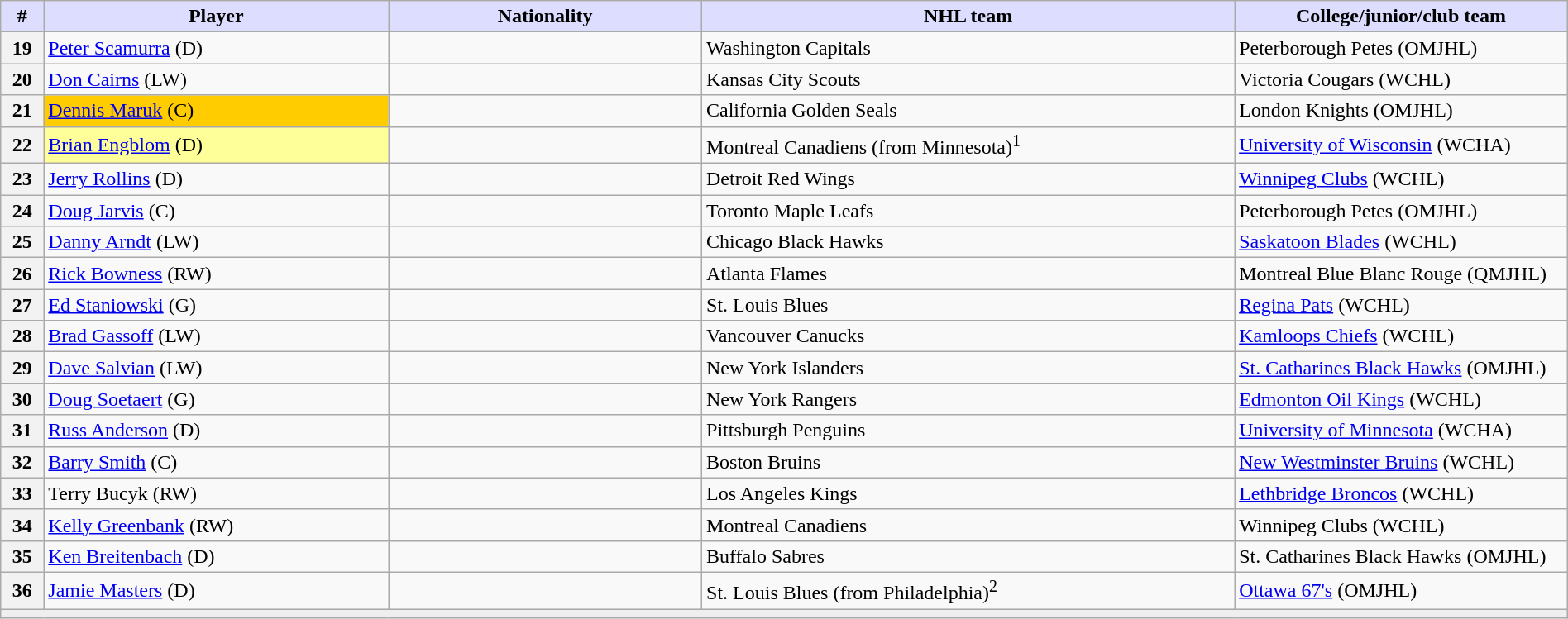<table class="wikitable" style="width: 100%">
<tr>
<th style="background:#ddf; width:2.75%;">#</th>
<th style="background:#ddf; width:22.0%;">Player</th>
<th style="background:#ddf; width:20.0%;">Nationality</th>
<th style="background:#ddf; width:34.0%;">NHL team</th>
<th style="background:#ddf; width:100.0%;">College/junior/club team</th>
</tr>
<tr>
<th>19</th>
<td><a href='#'>Peter Scamurra</a> (D)</td>
<td></td>
<td>Washington Capitals</td>
<td>Peterborough Petes (OMJHL)</td>
</tr>
<tr>
<th>20</th>
<td><a href='#'>Don Cairns</a> (LW)</td>
<td></td>
<td>Kansas City Scouts</td>
<td>Victoria Cougars (WCHL)</td>
</tr>
<tr>
<th>21</th>
<td bgcolor="#FFCC00"><a href='#'>Dennis Maruk</a> (C)</td>
<td></td>
<td>California Golden Seals</td>
<td>London Knights (OMJHL)</td>
</tr>
<tr>
<th>22</th>
<td bgcolor="#FFFF99"><a href='#'>Brian Engblom</a> (D)</td>
<td></td>
<td>Montreal Canadiens (from Minnesota)<sup>1</sup></td>
<td><a href='#'>University of Wisconsin</a> (WCHA)</td>
</tr>
<tr>
<th>23</th>
<td><a href='#'>Jerry Rollins</a> (D)</td>
<td></td>
<td>Detroit Red Wings</td>
<td><a href='#'>Winnipeg Clubs</a> (WCHL)</td>
</tr>
<tr>
<th>24</th>
<td><a href='#'>Doug Jarvis</a> (C)</td>
<td></td>
<td>Toronto Maple Leafs</td>
<td>Peterborough Petes (OMJHL)</td>
</tr>
<tr>
<th>25</th>
<td><a href='#'>Danny Arndt</a> (LW)</td>
<td></td>
<td>Chicago Black Hawks</td>
<td><a href='#'>Saskatoon Blades</a> (WCHL)</td>
</tr>
<tr>
<th>26</th>
<td><a href='#'>Rick Bowness</a> (RW)</td>
<td></td>
<td>Atlanta Flames</td>
<td>Montreal Blue Blanc Rouge (QMJHL)</td>
</tr>
<tr>
<th>27</th>
<td><a href='#'>Ed Staniowski</a> (G)</td>
<td></td>
<td>St. Louis Blues</td>
<td><a href='#'>Regina Pats</a> (WCHL)</td>
</tr>
<tr>
<th>28</th>
<td><a href='#'>Brad Gassoff</a> (LW)</td>
<td></td>
<td>Vancouver Canucks</td>
<td><a href='#'>Kamloops Chiefs</a> (WCHL)</td>
</tr>
<tr>
<th>29</th>
<td><a href='#'>Dave Salvian</a> (LW)</td>
<td></td>
<td>New York Islanders</td>
<td><a href='#'>St. Catharines Black Hawks</a> (OMJHL)</td>
</tr>
<tr>
<th>30</th>
<td><a href='#'>Doug Soetaert</a> (G)</td>
<td></td>
<td>New York Rangers</td>
<td><a href='#'>Edmonton Oil Kings</a> (WCHL)</td>
</tr>
<tr>
<th>31</th>
<td><a href='#'>Russ Anderson</a> (D)</td>
<td></td>
<td>Pittsburgh Penguins</td>
<td><a href='#'>University of Minnesota</a> (WCHA)</td>
</tr>
<tr>
<th>32</th>
<td><a href='#'>Barry Smith</a> (C)</td>
<td></td>
<td>Boston Bruins</td>
<td><a href='#'>New Westminster Bruins</a> (WCHL)</td>
</tr>
<tr>
<th>33</th>
<td>Terry Bucyk (RW)</td>
<td></td>
<td>Los Angeles Kings</td>
<td><a href='#'>Lethbridge Broncos</a> (WCHL)</td>
</tr>
<tr>
<th>34</th>
<td><a href='#'>Kelly Greenbank</a> (RW)</td>
<td></td>
<td>Montreal Canadiens</td>
<td>Winnipeg Clubs (WCHL)</td>
</tr>
<tr>
<th>35</th>
<td><a href='#'>Ken Breitenbach</a> (D)</td>
<td></td>
<td>Buffalo Sabres</td>
<td>St. Catharines Black Hawks (OMJHL)</td>
</tr>
<tr>
<th>36</th>
<td><a href='#'>Jamie Masters</a> (D)</td>
<td></td>
<td>St. Louis Blues (from Philadelphia)<sup>2</sup></td>
<td><a href='#'>Ottawa 67's</a> (OMJHL)</td>
</tr>
<tr>
<td align=center colspan="6" bgcolor="#efefef"></td>
</tr>
</table>
